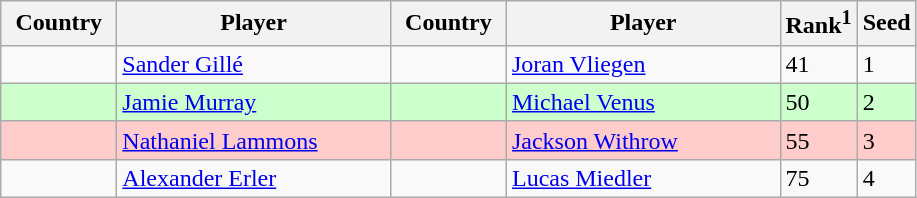<table class="sortable wikitable">
<tr>
<th width="70">Country</th>
<th width="175">Player</th>
<th width="70">Country</th>
<th width="175">Player</th>
<th>Rank<sup>1</sup></th>
<th>Seed</th>
</tr>
<tr>
<td></td>
<td><a href='#'>Sander Gillé</a></td>
<td></td>
<td><a href='#'>Joran Vliegen</a></td>
<td>41</td>
<td>1</td>
</tr>
<tr bgcolor=#cfc>
<td></td>
<td><a href='#'>Jamie Murray</a></td>
<td></td>
<td><a href='#'>Michael Venus</a></td>
<td>50</td>
<td>2</td>
</tr>
<tr bgcolor=#fcc>
<td></td>
<td><a href='#'>Nathaniel Lammons</a></td>
<td></td>
<td><a href='#'>Jackson Withrow</a></td>
<td>55</td>
<td>3</td>
</tr>
<tr>
<td></td>
<td><a href='#'>Alexander Erler</a></td>
<td></td>
<td><a href='#'>Lucas Miedler</a></td>
<td>75</td>
<td>4</td>
</tr>
</table>
